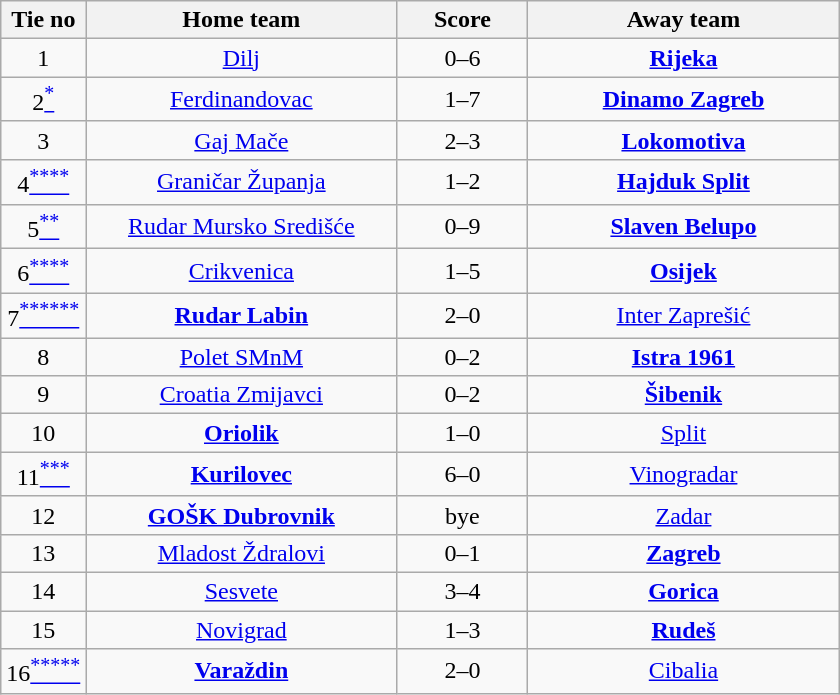<table class="wikitable" style="text-align: center">
<tr>
<th width=40>Tie no</th>
<th width=200>Home team</th>
<th width=80>Score</th>
<th width=200>Away team</th>
</tr>
<tr>
<td>1</td>
<td><a href='#'>Dilj</a></td>
<td>0–6</td>
<td><strong><a href='#'>Rijeka</a></strong></td>
</tr>
<tr>
<td>2<a href='#'><sup>*</sup></a></td>
<td><a href='#'>Ferdinandovac</a></td>
<td>1–7</td>
<td><strong><a href='#'>Dinamo Zagreb</a></strong></td>
</tr>
<tr>
<td>3</td>
<td><a href='#'>Gaj Mače</a></td>
<td>2–3 </td>
<td><strong><a href='#'>Lokomotiva</a></strong></td>
</tr>
<tr>
<td>4<a href='#'><sup>****</sup></a></td>
<td><a href='#'>Graničar Županja</a></td>
<td>1–2</td>
<td><strong><a href='#'>Hajduk Split</a></strong></td>
</tr>
<tr>
<td>5<a href='#'><sup>**</sup></a></td>
<td><a href='#'>Rudar Mursko Središće</a></td>
<td>0–9</td>
<td><strong><a href='#'>Slaven Belupo</a></strong></td>
</tr>
<tr>
<td>6<a href='#'><sup>****</sup></a></td>
<td><a href='#'>Crikvenica</a></td>
<td>1–5</td>
<td><strong><a href='#'>Osijek</a></strong></td>
</tr>
<tr>
<td>7<a href='#'><sup>******</sup></a></td>
<td><a href='#'><strong>Rudar Labin</strong></a></td>
<td>2–0</td>
<td><a href='#'>Inter Zaprešić</a></td>
</tr>
<tr>
<td>8</td>
<td><a href='#'>Polet SMnM</a></td>
<td>0–2</td>
<td><strong><a href='#'>Istra 1961</a></strong></td>
</tr>
<tr>
<td>9</td>
<td><a href='#'>Croatia Zmijavci</a></td>
<td>0–2 </td>
<td><strong><a href='#'>Šibenik</a></strong></td>
</tr>
<tr>
<td>10</td>
<td><strong><a href='#'>Oriolik</a></strong></td>
<td>1–0</td>
<td><a href='#'>Split</a></td>
</tr>
<tr>
<td>11<a href='#'><sup>***</sup></a></td>
<td><strong><a href='#'>Kurilovec</a></strong></td>
<td>6–0</td>
<td><a href='#'>Vinogradar</a></td>
</tr>
<tr>
<td>12</td>
<td><strong><a href='#'>GOŠK Dubrovnik</a></strong></td>
<td>bye</td>
<td><a href='#'>Zadar</a></td>
</tr>
<tr>
<td>13</td>
<td><a href='#'>Mladost Ždralovi</a></td>
<td>0–1 </td>
<td><strong><a href='#'>Zagreb</a></strong></td>
</tr>
<tr>
<td>14</td>
<td><a href='#'>Sesvete</a></td>
<td>3–4</td>
<td><strong><a href='#'>Gorica</a></strong></td>
</tr>
<tr>
<td>15</td>
<td><a href='#'>Novigrad</a></td>
<td>1–3</td>
<td><strong><a href='#'>Rudeš</a></strong></td>
</tr>
<tr>
<td>16<a href='#'><sup>*****</sup></a></td>
<td><strong><a href='#'>Varaždin</a></strong></td>
<td>2–0</td>
<td><a href='#'>Cibalia</a></td>
</tr>
</table>
